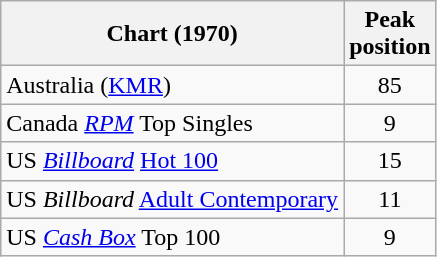<table class="wikitable sortable">
<tr>
<th align="left">Chart (1970)</th>
<th align="left">Peak<br>position</th>
</tr>
<tr>
<td>Australia (<a href='#'>KMR</a>)</td>
<td style="text-align:center;">85</td>
</tr>
<tr>
<td>Canada <a href='#'><em>RPM</em></a> Top Singles</td>
<td style="text-align:center;">9</td>
</tr>
<tr>
<td>US <em><a href='#'>Billboard</a></em> <a href='#'>Hot 100</a></td>
<td style="text-align:center;">15</td>
</tr>
<tr>
<td>US <em>Billboard</em> <a href='#'>Adult Contemporary</a></td>
<td style="text-align:center;">11</td>
</tr>
<tr>
<td>US <em><a href='#'>Cash Box</a></em> Top 100</td>
<td style="text-align:center;">9</td>
</tr>
</table>
